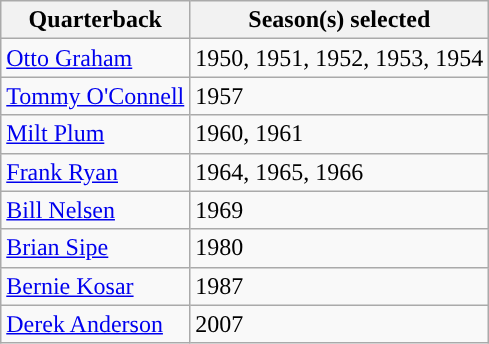<table class="wikitable">
<tr>
<th>Quarterback</th>
<th>Season(s) selected</th>
</tr>
<tr>
<td><a href='#'>Otto Graham</a></td>
<td>1950, 1951, 1952, 1953, 1954</td>
</tr>
<tr>
<td><a href='#'>Tommy O'Connell</a></td>
<td>1957</td>
</tr>
<tr>
<td><a href='#'>Milt Plum</a></td>
<td>1960, 1961</td>
</tr>
<tr>
<td><a href='#'>Frank Ryan</a></td>
<td>1964, 1965, 1966</td>
</tr>
<tr>
<td><a href='#'>Bill Nelsen</a></td>
<td>1969</td>
</tr>
<tr>
<td><a href='#'>Brian Sipe</a></td>
<td>1980</td>
</tr>
<tr>
<td><a href='#'>Bernie Kosar</a></td>
<td>1987</td>
</tr>
<tr>
<td><a href='#'>Derek Anderson</a></td>
<td>2007</td>
</tr>
</table>
